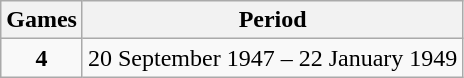<table class="wikitable" style="text-align:center;">
<tr>
<th>Games</th>
<th>Period</th>
</tr>
<tr>
<td><strong>4</strong></td>
<td>20 September 1947 – 22 January 1949</td>
</tr>
</table>
